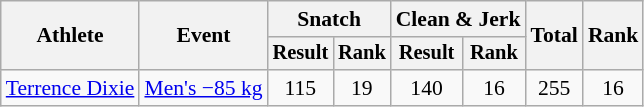<table class="wikitable" style="font-size:90%">
<tr>
<th rowspan="2">Athlete</th>
<th rowspan="2">Event</th>
<th colspan="2">Snatch</th>
<th colspan="2">Clean & Jerk</th>
<th rowspan="2">Total</th>
<th rowspan="2">Rank</th>
</tr>
<tr style="font-size:95%">
<th>Result</th>
<th>Rank</th>
<th>Result</th>
<th>Rank</th>
</tr>
<tr align=center>
<td align=left><a href='#'>Terrence Dixie</a></td>
<td align=left><a href='#'>Men's −85 kg</a></td>
<td>115</td>
<td>19</td>
<td>140</td>
<td>16</td>
<td>255</td>
<td>16</td>
</tr>
</table>
